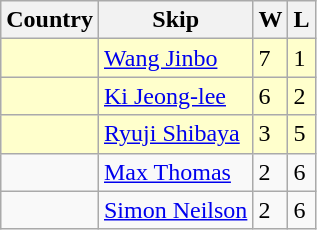<table class=wikitable>
<tr>
<th>Country</th>
<th>Skip</th>
<th>W</th>
<th>L</th>
</tr>
<tr bgcolor=#ffffcc>
<td></td>
<td><a href='#'>Wang Jinbo</a></td>
<td>7</td>
<td>1</td>
</tr>
<tr bgcolor=#ffffcc>
<td></td>
<td><a href='#'>Ki Jeong-lee</a></td>
<td>6</td>
<td>2</td>
</tr>
<tr bgcolor=#ffffcc>
<td></td>
<td><a href='#'>Ryuji Shibaya</a></td>
<td>3</td>
<td>5</td>
</tr>
<tr>
<td></td>
<td><a href='#'>Max Thomas</a></td>
<td>2</td>
<td>6</td>
</tr>
<tr>
<td></td>
<td><a href='#'>Simon Neilson</a></td>
<td>2</td>
<td>6</td>
</tr>
</table>
